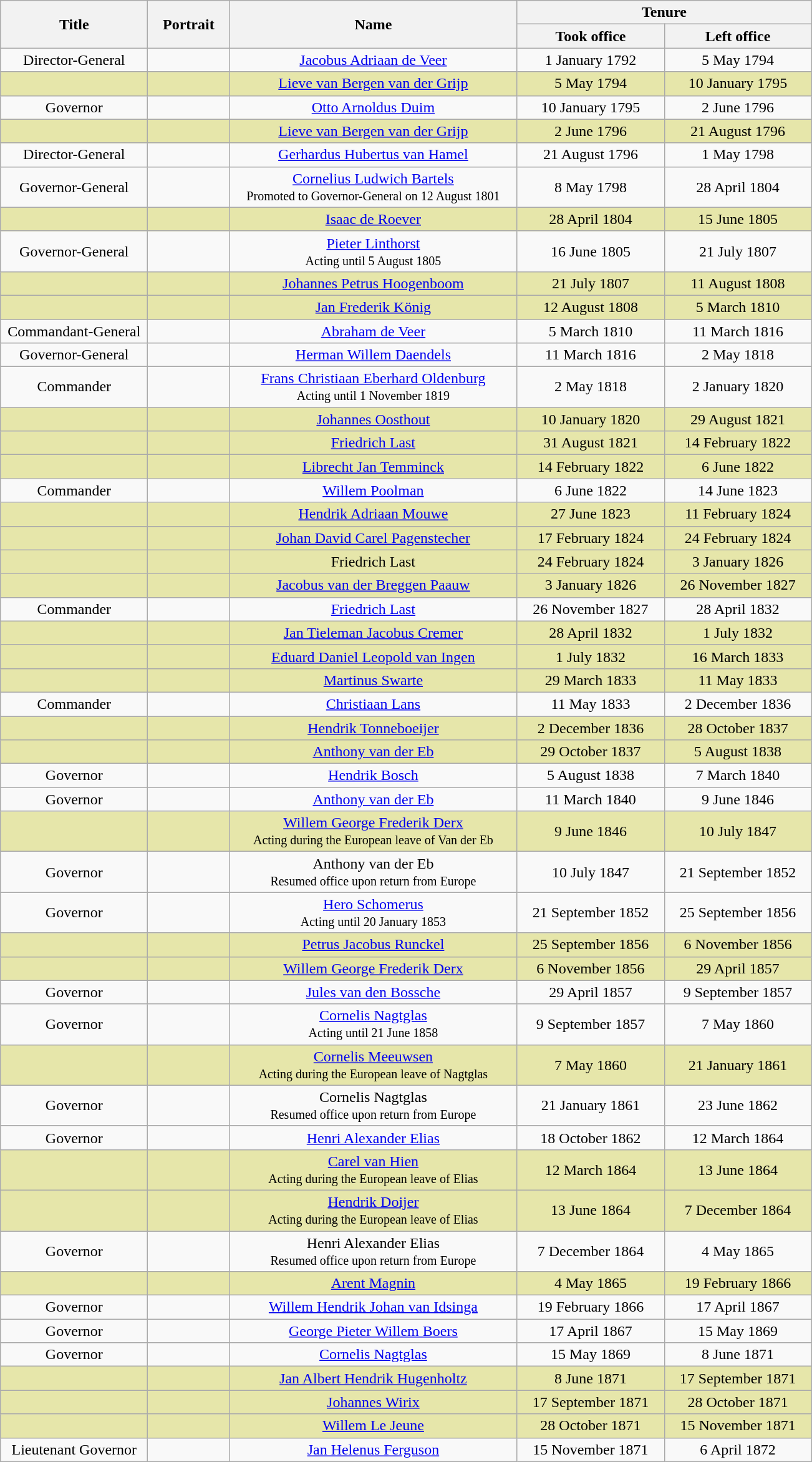<table class="wikitable" style="clear:right; text-align:center">
<tr>
<th scope="col" style="width:150px;" rowspan="2">Title</th>
<th scope="col"  style="width:80px; text-align:center;" rowspan="2">Portrait</th>
<th scope="col" style="width:300px;" rowspan="2">Name</th>
<th scope="col" style="width:300px;" colspan="2">Tenure</th>
</tr>
<tr>
<th scope="col" style="width:150px;">Took office</th>
<th scope="col" style="width:150px;">Left office</th>
</tr>
<tr>
<td>Director-General</td>
<td style="text-align: center;"></td>
<td><a href='#'>Jacobus Adriaan de Veer</a></td>
<td>1 January 1792</td>
<td>5 May 1794</td>
</tr>
<tr>
<th style="background: #E6E6AA;"></th>
<td bgcolor=#E6E6AA></td>
<td bgcolor=#E6E6AA><a href='#'>Lieve van Bergen van der Grijp</a></td>
<td bgcolor=#E6E6AA>5 May 1794</td>
<td bgcolor=#E6E6AA>10 January 1795</td>
</tr>
<tr>
<td>Governor</td>
<td style="text-align: center;"></td>
<td><a href='#'>Otto Arnoldus Duim</a></td>
<td>10 January 1795</td>
<td>2 June 1796</td>
</tr>
<tr>
<th style="background: #E6E6AA;"></th>
<td bgcolor=#E6E6AA></td>
<td bgcolor=#E6E6AA><a href='#'>Lieve van Bergen van der Grijp</a></td>
<td bgcolor=#E6E6AA>2 June 1796</td>
<td bgcolor=#E6E6AA>21 August 1796</td>
</tr>
<tr>
<td>Director-General</td>
<td style="text-align: center;"></td>
<td><a href='#'>Gerhardus Hubertus van Hamel</a></td>
<td>21 August 1796</td>
<td>1 May 1798</td>
</tr>
<tr>
<td>Governor-General</td>
<td style="text-align: center;"></td>
<td><a href='#'>Cornelius Ludwich Bartels</a><br><small>Promoted to Governor-General on 12 August 1801</small></td>
<td>8 May 1798</td>
<td>28 April 1804</td>
</tr>
<tr>
<th style="background: #E6E6AA;"></th>
<td bgcolor=#E6E6AA></td>
<td bgcolor=#E6E6AA><a href='#'>Isaac de Roever</a></td>
<td bgcolor=#E6E6AA>28 April 1804</td>
<td bgcolor=#E6E6AA>15 June 1805</td>
</tr>
<tr>
<td>Governor-General</td>
<td style="text-align: center;"></td>
<td><a href='#'>Pieter Linthorst</a><br><small>Acting until 5 August 1805</small></td>
<td>16 June 1805</td>
<td>21 July 1807</td>
</tr>
<tr>
<th style="background: #E6E6AA;"></th>
<td bgcolor=#E6E6AA></td>
<td bgcolor=#E6E6AA><a href='#'>Johannes Petrus Hoogenboom</a></td>
<td bgcolor=#E6E6AA>21 July 1807</td>
<td bgcolor=#E6E6AA>11 August 1808</td>
</tr>
<tr>
<th style="background: #E6E6AA;"></th>
<td bgcolor=#E6E6AA></td>
<td bgcolor=#E6E6AA><a href='#'>Jan Frederik König</a></td>
<td bgcolor=#E6E6AA>12 August 1808</td>
<td bgcolor=#E6E6AA>5 March 1810</td>
</tr>
<tr>
<td>Commandant-General</td>
<td style="text-align: center;"></td>
<td><a href='#'>Abraham de Veer</a></td>
<td>5 March 1810</td>
<td>11 March 1816</td>
</tr>
<tr>
<td>Governor-General</td>
<td style="text-align: center;"></td>
<td><a href='#'>Herman Willem Daendels</a></td>
<td>11 March 1816</td>
<td>2 May 1818</td>
</tr>
<tr>
<td>Commander</td>
<td style="text-align: center;"></td>
<td><a href='#'>Frans Christiaan Eberhard Oldenburg</a><br><small>Acting until 1 November 1819</small></td>
<td>2 May 1818</td>
<td>2 January 1820</td>
</tr>
<tr>
<th style="background: #E6E6AA;"></th>
<td bgcolor=#E6E6AA></td>
<td bgcolor=#E6E6AA><a href='#'>Johannes Oosthout</a></td>
<td bgcolor=#E6E6AA>10 January 1820</td>
<td bgcolor=#E6E6AA>29 August 1821</td>
</tr>
<tr>
<th style="background: #E6E6AA;"></th>
<td bgcolor=#E6E6AA></td>
<td bgcolor=#E6E6AA><a href='#'>Friedrich Last</a></td>
<td bgcolor=#E6E6AA>31 August 1821</td>
<td bgcolor=#E6E6AA>14 February 1822</td>
</tr>
<tr>
<th style="background: #E6E6AA;"></th>
<td bgcolor=#E6E6AA></td>
<td bgcolor=#E6E6AA><a href='#'>Librecht Jan Temminck</a></td>
<td bgcolor=#E6E6AA>14 February 1822</td>
<td bgcolor=#E6E6AA>6 June 1822</td>
</tr>
<tr>
<td>Commander</td>
<td style="text-align: center;"></td>
<td><a href='#'>Willem Poolman</a></td>
<td>6 June 1822</td>
<td>14 June 1823</td>
</tr>
<tr>
<th style="background: #E6E6AA;"></th>
<td bgcolor=#E6E6AA></td>
<td bgcolor=#E6E6AA><a href='#'>Hendrik Adriaan Mouwe</a></td>
<td bgcolor=#E6E6AA>27 June 1823</td>
<td bgcolor=#E6E6AA>11 February 1824</td>
</tr>
<tr>
<th style="background: #E6E6AA;"></th>
<td bgcolor=#E6E6AA></td>
<td bgcolor=#E6E6AA><a href='#'>Johan David Carel Pagenstecher</a></td>
<td bgcolor=#E6E6AA>17 February 1824</td>
<td bgcolor=#E6E6AA>24 February 1824</td>
</tr>
<tr>
<th style="background: #E6E6AA;"></th>
<td bgcolor=#E6E6AA></td>
<td bgcolor=#E6E6AA>Friedrich Last</td>
<td bgcolor=#E6E6AA>24 February 1824</td>
<td bgcolor=#E6E6AA>3 January 1826</td>
</tr>
<tr>
<th style="background: #E6E6AA;"></th>
<td bgcolor=#E6E6AA></td>
<td bgcolor=#E6E6AA><a href='#'>Jacobus van der Breggen Paauw</a></td>
<td bgcolor=#E6E6AA>3 January 1826</td>
<td bgcolor=#E6E6AA>26 November 1827</td>
</tr>
<tr>
<td>Commander</td>
<td style="text-align: center;"></td>
<td><a href='#'>Friedrich Last</a></td>
<td>26 November 1827</td>
<td>28 April 1832</td>
</tr>
<tr>
<th style="background: #E6E6AA;"></th>
<td bgcolor=#E6E6AA></td>
<td bgcolor=#E6E6AA><a href='#'>Jan Tieleman Jacobus Cremer</a></td>
<td bgcolor=#E6E6AA>28 April 1832</td>
<td bgcolor=#E6E6AA>1 July 1832</td>
</tr>
<tr>
<th style="background: #E6E6AA;"></th>
<td bgcolor=#E6E6AA></td>
<td bgcolor=#E6E6AA><a href='#'>Eduard Daniel Leopold van Ingen</a></td>
<td bgcolor=#E6E6AA>1 July 1832</td>
<td bgcolor=#E6E6AA>16 March 1833</td>
</tr>
<tr>
<th style="background: #E6E6AA;"></th>
<td bgcolor=#E6E6AA></td>
<td bgcolor=#E6E6AA><a href='#'>Martinus Swarte</a></td>
<td bgcolor=#E6E6AA>29 March 1833</td>
<td bgcolor=#E6E6AA>11 May 1833</td>
</tr>
<tr>
<td>Commander</td>
<td style="text-align: center;"></td>
<td><a href='#'>Christiaan Lans</a></td>
<td>11 May 1833</td>
<td>2 December 1836</td>
</tr>
<tr>
<th style="background: #E6E6AA;"></th>
<td bgcolor=#E6E6AA></td>
<td bgcolor=#E6E6AA><a href='#'>Hendrik Tonneboeijer</a></td>
<td bgcolor=#E6E6AA>2 December 1836</td>
<td bgcolor=#E6E6AA>28 October 1837</td>
</tr>
<tr>
<th style="background: #E6E6AA;"></th>
<td bgcolor=#E6E6AA></td>
<td bgcolor=#E6E6AA><a href='#'>Anthony van der Eb</a></td>
<td bgcolor=#E6E6AA>29 October 1837</td>
<td bgcolor=#E6E6AA>5 August 1838</td>
</tr>
<tr>
<td>Governor</td>
<td style="text-align: center;"></td>
<td><a href='#'>Hendrik Bosch</a></td>
<td>5 August 1838</td>
<td>7 March 1840</td>
</tr>
<tr>
<td>Governor</td>
<td style="text-align: center;"></td>
<td><a href='#'>Anthony van der Eb</a></td>
<td>11 March 1840</td>
<td>9 June 1846</td>
</tr>
<tr>
<th style="background: #E6E6AA;"></th>
<td bgcolor=#E6E6AA></td>
<td bgcolor=#E6E6AA><a href='#'>Willem George Frederik Derx</a><br><small>Acting during the European leave of Van der Eb</small></td>
<td bgcolor=#E6E6AA>9 June 1846</td>
<td bgcolor=#E6E6AA>10 July 1847</td>
</tr>
<tr>
<td>Governor</td>
<td style="text-align: center;"></td>
<td>Anthony van der Eb<br><small>Resumed office upon return from Europe</small></td>
<td>10 July 1847</td>
<td>21 September 1852</td>
</tr>
<tr>
<td>Governor</td>
<td style="text-align: center;"></td>
<td><a href='#'>Hero Schomerus</a><br><small>Acting until 20 January 1853</small></td>
<td>21 September 1852</td>
<td>25 September 1856</td>
</tr>
<tr>
<th style="background: #E6E6AA;"></th>
<td bgcolor=#E6E6AA></td>
<td bgcolor=#E6E6AA><a href='#'>Petrus Jacobus Runckel</a></td>
<td bgcolor=#E6E6AA>25 September 1856</td>
<td bgcolor=#E6E6AA>6 November 1856</td>
</tr>
<tr>
<th style="background: #E6E6AA;"></th>
<td bgcolor=#E6E6AA></td>
<td bgcolor=#E6E6AA><a href='#'>Willem George Frederik Derx</a></td>
<td bgcolor=#E6E6AA>6 November 1856</td>
<td bgcolor=#E6E6AA>29 April 1857</td>
</tr>
<tr>
<td>Governor</td>
<td style="text-align: center;"></td>
<td><a href='#'>Jules van den Bossche</a></td>
<td>29 April 1857</td>
<td>9 September 1857</td>
</tr>
<tr>
<td>Governor</td>
<td style="text-align: center;"></td>
<td><a href='#'>Cornelis Nagtglas</a><br><small>Acting until 21 June 1858</small></td>
<td>9 September 1857</td>
<td>7 May 1860</td>
</tr>
<tr>
<th style="background: #E6E6AA;"></th>
<td bgcolor=#E6E6AA></td>
<td bgcolor=#E6E6AA><a href='#'>Cornelis Meeuwsen</a><br><small>Acting during the European leave of Nagtglas</small></td>
<td bgcolor=#E6E6AA>7 May 1860</td>
<td bgcolor=#E6E6AA>21 January 1861</td>
</tr>
<tr>
<td>Governor</td>
<td style="text-align: center;"></td>
<td>Cornelis Nagtglas<br><small>Resumed office upon return from Europe</small></td>
<td>21 January 1861</td>
<td>23 June 1862</td>
</tr>
<tr>
<td>Governor</td>
<td style="text-align: center;"></td>
<td><a href='#'>Henri Alexander Elias</a></td>
<td>18 October 1862</td>
<td>12 March 1864</td>
</tr>
<tr>
<th style="background: #E6E6AA;"></th>
<td bgcolor=#E6E6AA></td>
<td bgcolor=#E6E6AA><a href='#'>Carel van Hien</a><br><small>Acting during the European leave of Elias</small></td>
<td bgcolor=#E6E6AA>12 March 1864</td>
<td bgcolor=#E6E6AA>13 June 1864</td>
</tr>
<tr>
<th style="background: #E6E6AA;"></th>
<td bgcolor=#E6E6AA></td>
<td bgcolor=#E6E6AA><a href='#'>Hendrik Doijer</a><br><small>Acting during the European leave of Elias</small></td>
<td bgcolor=#E6E6AA>13 June 1864</td>
<td bgcolor=#E6E6AA>7 December 1864</td>
</tr>
<tr>
<td>Governor</td>
<td style="text-align: center;"></td>
<td>Henri Alexander Elias<br><small>Resumed office upon return from Europe</small></td>
<td>7 December 1864</td>
<td>4 May 1865</td>
</tr>
<tr>
<th style="background: #E6E6AA;"></th>
<td bgcolor=#E6E6AA></td>
<td bgcolor=#E6E6AA><a href='#'>Arent Magnin</a></td>
<td bgcolor=#E6E6AA>4 May 1865</td>
<td bgcolor=#E6E6AA>19 February 1866</td>
</tr>
<tr>
<td>Governor</td>
<td style="text-align: center;"></td>
<td><a href='#'>Willem Hendrik Johan van Idsinga</a></td>
<td>19 February 1866</td>
<td>17 April 1867</td>
</tr>
<tr>
<td>Governor</td>
<td style="text-align: center;"></td>
<td><a href='#'>George Pieter Willem Boers</a></td>
<td>17 April 1867</td>
<td>15 May 1869</td>
</tr>
<tr>
<td>Governor</td>
<td style="text-align: center;"></td>
<td><a href='#'>Cornelis Nagtglas</a></td>
<td>15 May 1869</td>
<td>8 June 1871</td>
</tr>
<tr>
<th style="background: #E6E6AA;"></th>
<td bgcolor=#E6E6AA></td>
<td bgcolor=#E6E6AA><a href='#'>Jan Albert Hendrik Hugenholtz</a></td>
<td bgcolor=#E6E6AA>8 June 1871</td>
<td bgcolor=#E6E6AA>17 September 1871</td>
</tr>
<tr>
<th style="background: #E6E6AA;"></th>
<td bgcolor=#E6E6AA></td>
<td bgcolor=#E6E6AA><a href='#'>Johannes Wirix</a></td>
<td bgcolor=#E6E6AA>17 September 1871</td>
<td bgcolor=#E6E6AA>28 October 1871</td>
</tr>
<tr>
<th style="background: #E6E6AA;"></th>
<td bgcolor=#E6E6AA></td>
<td bgcolor=#E6E6AA><a href='#'>Willem Le Jeune</a></td>
<td bgcolor=#E6E6AA>28 October 1871</td>
<td bgcolor=#E6E6AA>15 November 1871</td>
</tr>
<tr>
<td>Lieutenant Governor</td>
<td style="text-align: center;"></td>
<td><a href='#'>Jan Helenus Ferguson</a></td>
<td>15 November 1871</td>
<td>6 April 1872</td>
</tr>
</table>
